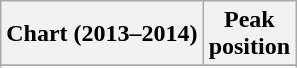<table class="wikitable sortable plainrowheaders">
<tr>
<th>Chart (2013–2014)</th>
<th>Peak<br>position</th>
</tr>
<tr>
</tr>
<tr>
</tr>
<tr>
</tr>
<tr>
</tr>
<tr>
</tr>
<tr>
</tr>
<tr>
</tr>
<tr>
</tr>
<tr>
</tr>
<tr>
</tr>
<tr>
</tr>
<tr>
</tr>
<tr>
</tr>
<tr>
</tr>
<tr>
</tr>
<tr>
</tr>
<tr>
</tr>
</table>
